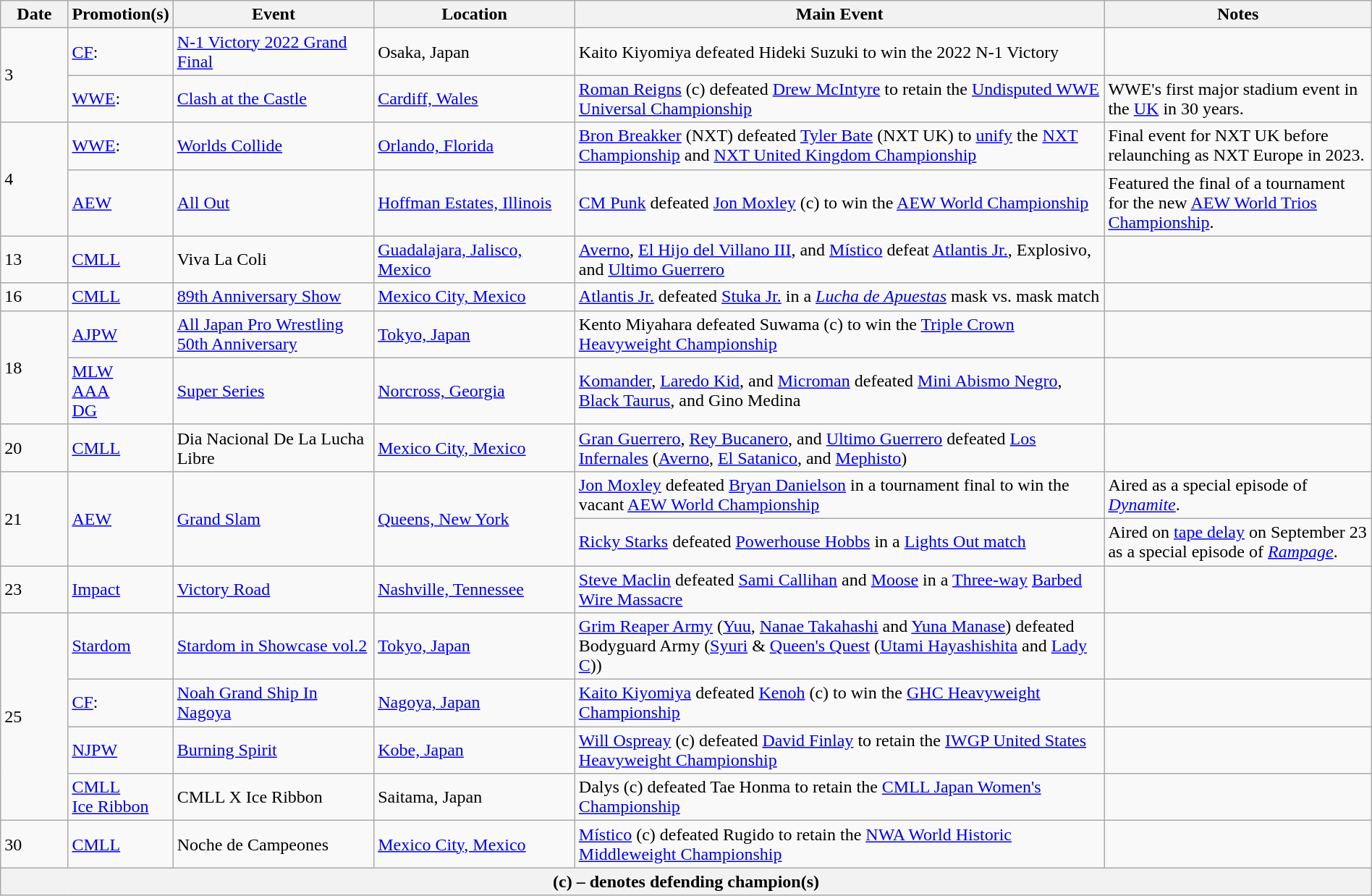<table class="wikitable" style="width:100%;">
<tr>
<th width="5%">Date</th>
<th width="5%">Promotion(s)</th>
<th style="width:15%;">Event</th>
<th style="width:15%;">Location</th>
<th style="width:40%;">Main Event</th>
<th style="width:20%;">Notes</th>
</tr>
<tr>
<td rowspan="2">3</td>
<td><a href='#'>CF</a>:</td>
<td><a href='#'>N-1 Victory 2022 Grand Final</a></td>
<td>Osaka, Japan</td>
<td>Kaito Kiyomiya defeated Hideki Suzuki to win the 2022 N-1 Victory</td>
<td></td>
</tr>
<tr>
<td><a href='#'>WWE</a>:</td>
<td><a href='#'>Clash at the Castle</a></td>
<td><a href='#'>Cardiff, Wales</a></td>
<td><a href='#'>Roman Reigns</a> (c) defeated <a href='#'>Drew McIntyre</a> to retain the <a href='#'>Undisputed WWE Universal Championship</a></td>
<td>WWE's first major stadium event in the <a href='#'>UK</a> in 30 years.</td>
</tr>
<tr>
<td rowspan=2>4</td>
<td><a href='#'>WWE</a>:</td>
<td><a href='#'>Worlds Collide</a></td>
<td><a href='#'>Orlando, Florida</a></td>
<td><a href='#'>Bron Breakker</a> (NXT) defeated <a href='#'>Tyler Bate</a> (NXT UK) to <a href='#'>unify</a> the <a href='#'>NXT Championship</a> and <a href='#'>NXT United Kingdom Championship</a></td>
<td>Final event for NXT UK before relaunching as NXT Europe in 2023.</td>
</tr>
<tr>
<td><a href='#'>AEW</a></td>
<td><a href='#'>All Out</a></td>
<td><a href='#'>Hoffman Estates, Illinois</a></td>
<td><a href='#'>CM Punk</a> defeated <a href='#'>Jon Moxley</a> (c) to win the <a href='#'>AEW World Championship</a></td>
<td>Featured the final of a tournament for the new <a href='#'>AEW World Trios Championship</a>.</td>
</tr>
<tr>
<td>13</td>
<td><a href='#'>CMLL</a></td>
<td>Viva La Coli</td>
<td><a href='#'>Guadalajara, Jalisco, Mexico</a></td>
<td><a href='#'>Averno</a>, <a href='#'>El Hijo del Villano III</a>, and <a href='#'>Místico</a> defeat <a href='#'>Atlantis Jr.</a>, Explosivo, and <a href='#'>Ultimo Guerrero</a></td>
<td></td>
</tr>
<tr>
<td>16</td>
<td><a href='#'>CMLL</a></td>
<td><a href='#'>89th Anniversary Show</a></td>
<td><a href='#'>Mexico City, Mexico</a></td>
<td><a href='#'>Atlantis Jr.</a> defeated <a href='#'>Stuka Jr.</a> in a <em><a href='#'>Lucha de Apuestas</a></em> mask vs. mask match</td>
<td></td>
</tr>
<tr>
<td rowspan=2>18</td>
<td><a href='#'>AJPW</a></td>
<td><a href='#'>All Japan Pro Wrestling 50th Anniversary</a></td>
<td><a href='#'>Tokyo, Japan</a></td>
<td>Kento Miyahara defeated Suwama (c) to win the <a href='#'>Triple Crown Heavyweight Championship</a></td>
<td></td>
</tr>
<tr>
<td><a href='#'>MLW</a> <br> <a href='#'>AAA</a> <br> <a href='#'>DG</a></td>
<td><a href='#'>Super Series</a></td>
<td><a href='#'>Norcross, Georgia</a></td>
<td><a href='#'>Komander</a>, <a href='#'>Laredo Kid</a>, and <a href='#'>Microman</a> defeated <a href='#'>Mini Abismo Negro</a>, <a href='#'>Black Taurus</a>, and Gino Medina</td>
<td></td>
</tr>
<tr>
<td>20</td>
<td><a href='#'>CMLL</a></td>
<td>Dia Nacional De La Lucha Libre</td>
<td><a href='#'>Mexico City, Mexico</a></td>
<td><a href='#'>Gran Guerrero</a>, <a href='#'>Rey Bucanero</a>, and <a href='#'>Ultimo Guerrero</a> defeated <a href='#'>Los Infernales</a> (<a href='#'>Averno</a>, <a href='#'>El Satanico</a>, and <a href='#'>Mephisto</a>)</td>
<td></td>
</tr>
<tr>
<td rowspan="2">21</td>
<td rowspan="2"><a href='#'>AEW</a></td>
<td rowspan="2"><a href='#'>Grand Slam</a></td>
<td rowspan="2"><a href='#'>Queens, New York</a></td>
<td><a href='#'>Jon Moxley</a> defeated <a href='#'>Bryan Danielson</a> in a tournament final to win the vacant <a href='#'>AEW World Championship</a></td>
<td>Aired as a special episode of <em><a href='#'>Dynamite</a></em>.</td>
</tr>
<tr>
<td><a href='#'>Ricky Starks</a> defeated <a href='#'>Powerhouse Hobbs</a> in a <a href='#'>Lights Out match</a></td>
<td>Aired on <a href='#'>tape delay</a> on September 23 as a special episode of <em><a href='#'>Rampage</a></em>.</td>
</tr>
<tr>
<td>23</td>
<td><a href='#'>Impact</a></td>
<td><a href='#'>Victory Road</a></td>
<td><a href='#'>Nashville, Tennessee</a></td>
<td><a href='#'>Steve Maclin</a> defeated <a href='#'>Sami Callihan</a> and  <a href='#'>Moose</a> in a <a href='#'>Three-way</a> <a href='#'>Barbed Wire Massacre</a></td>
<td></td>
</tr>
<tr>
<td rowspan=4>25</td>
<td><a href='#'>Stardom</a></td>
<td><a href='#'>Stardom in Showcase vol.2</a></td>
<td><a href='#'>Tokyo, Japan</a></td>
<td><a href='#'>Grim Reaper Army</a> (<a href='#'>Yuu</a>, <a href='#'>Nanae Takahashi</a> and <a href='#'>Yuna Manase</a>) defeated Bodyguard Army (<a href='#'>Syuri</a> & <a href='#'>Queen's Quest</a> (<a href='#'>Utami Hayashishita</a> and <a href='#'>Lady C</a>))</td>
<td></td>
</tr>
<tr>
<td><a href='#'>CF</a>:</td>
<td><a href='#'>Noah Grand Ship In Nagoya</a></td>
<td><a href='#'>Nagoya, Japan</a></td>
<td><a href='#'>Kaito Kiyomiya</a> defeated <a href='#'>Kenoh</a> (c) to win the <a href='#'>GHC Heavyweight Championship</a></td>
<td></td>
</tr>
<tr>
<td><a href='#'>NJPW</a></td>
<td><a href='#'>Burning Spirit</a></td>
<td><a href='#'>Kobe, Japan</a></td>
<td><a href='#'>Will Ospreay</a> (c) defeated <a href='#'>David Finlay</a> to retain the <a href='#'>IWGP United States Heavyweight Championship</a></td>
<td></td>
</tr>
<tr>
<td><a href='#'>CMLL</a> <br> <a href='#'>Ice Ribbon</a></td>
<td>CMLL X Ice Ribbon</td>
<td>Saitama, Japan</td>
<td>Dalys (c) defeated Tae Honma to retain the <a href='#'>CMLL Japan Women's Championship</a></td>
<td></td>
</tr>
<tr>
<td>30</td>
<td><a href='#'>CMLL</a></td>
<td>Noche de Campeones</td>
<td><a href='#'>Mexico City, Mexico</a></td>
<td><a href='#'>Místico</a> (c) defeated Rugido to retain the <a href='#'>NWA World Historic Middleweight Championship</a></td>
<td></td>
</tr>
<tr>
<th colspan="6">(c) – denotes defending champion(s)</th>
</tr>
</table>
